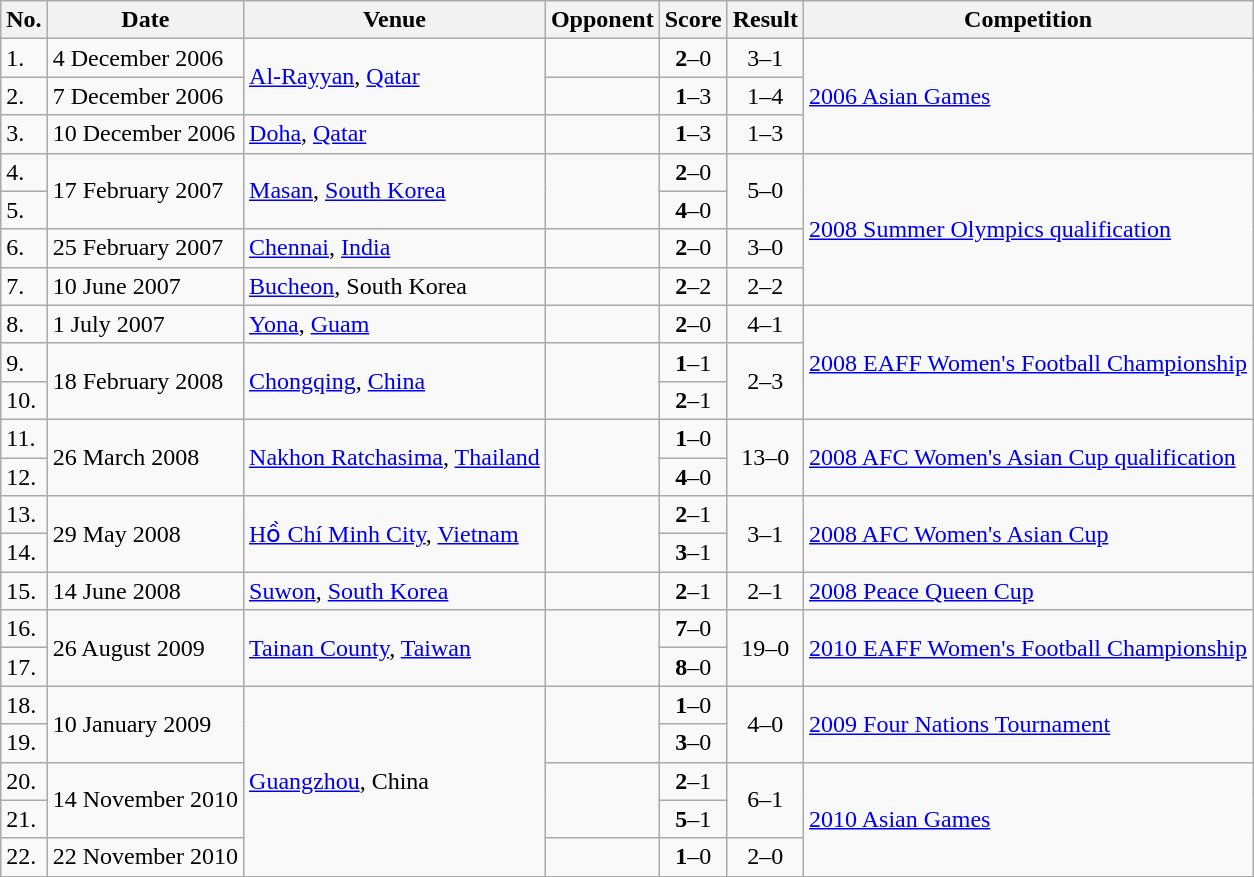<table class="wikitable">
<tr>
<th>No.</th>
<th>Date</th>
<th>Venue</th>
<th>Opponent</th>
<th>Score</th>
<th>Result</th>
<th>Competition</th>
</tr>
<tr>
<td>1.</td>
<td>4 December 2006</td>
<td rowspan=2><a href='#'>Al-Rayyan</a>, <a href='#'>Qatar</a></td>
<td></td>
<td align=center><strong>2</strong>–0</td>
<td align=center>3–1</td>
<td rowspan=3><a href='#'>2006 Asian Games</a></td>
</tr>
<tr>
<td>2.</td>
<td>7 December 2006</td>
<td></td>
<td align=center><strong>1</strong>–3</td>
<td align=center>1–4</td>
</tr>
<tr>
<td>3.</td>
<td>10 December 2006</td>
<td><a href='#'>Doha</a>, <a href='#'>Qatar</a></td>
<td></td>
<td align=center><strong>1</strong>–3</td>
<td align=center>1–3</td>
</tr>
<tr>
<td>4.</td>
<td rowspan=2>17 February 2007</td>
<td rowspan=2><a href='#'>Masan</a>, <a href='#'>South Korea</a></td>
<td rowspan=2></td>
<td align=center><strong>2</strong>–0</td>
<td rowspan=2 align=center>5–0</td>
<td rowspan=4><a href='#'>2008 Summer Olympics qualification</a></td>
</tr>
<tr>
<td>5.</td>
<td align=center><strong>4</strong>–0</td>
</tr>
<tr>
<td>6.</td>
<td>25 February 2007</td>
<td><a href='#'>Chennai</a>, <a href='#'>India</a></td>
<td></td>
<td align=center><strong>2</strong>–0</td>
<td align=center>3–0</td>
</tr>
<tr>
<td>7.</td>
<td>10 June 2007</td>
<td><a href='#'>Bucheon</a>, South Korea</td>
<td></td>
<td align=center><strong>2</strong>–2</td>
<td align=center>2–2</td>
</tr>
<tr>
<td>8.</td>
<td>1 July 2007</td>
<td><a href='#'>Yona</a>, <a href='#'>Guam</a></td>
<td></td>
<td align=center><strong>2</strong>–0</td>
<td align=center>4–1</td>
<td rowspan=3><a href='#'>2008 EAFF Women's Football Championship</a></td>
</tr>
<tr>
<td>9.</td>
<td rowspan=2>18 February 2008</td>
<td rowspan=2><a href='#'>Chongqing</a>, <a href='#'>China</a></td>
<td rowspan=2></td>
<td align=center><strong>1</strong>–1</td>
<td rowspan=2 align=center>2–3</td>
</tr>
<tr>
<td>10.</td>
<td align=center><strong>2</strong>–1</td>
</tr>
<tr>
<td>11.</td>
<td rowspan=2>26 March 2008</td>
<td rowspan=2><a href='#'>Nakhon Ratchasima</a>, <a href='#'>Thailand</a></td>
<td rowspan=2></td>
<td align=center><strong>1</strong>–0</td>
<td rowspan=2 align=center>13–0</td>
<td rowspan=2><a href='#'>2008 AFC Women's Asian Cup qualification</a></td>
</tr>
<tr>
<td>12.</td>
<td align=center><strong>4</strong>–0</td>
</tr>
<tr>
<td>13.</td>
<td rowspan=2>29 May 2008</td>
<td rowspan=2><a href='#'>Hồ Chí Minh City</a>, <a href='#'>Vietnam</a></td>
<td rowspan=2></td>
<td align=center><strong>2</strong>–1</td>
<td rowspan=2 align=center>3–1</td>
<td rowspan=2><a href='#'>2008 AFC Women's Asian Cup</a></td>
</tr>
<tr>
<td>14.</td>
<td align=center><strong>3</strong>–1</td>
</tr>
<tr>
<td>15.</td>
<td>14 June 2008</td>
<td><a href='#'>Suwon</a>, <a href='#'>South Korea</a></td>
<td></td>
<td align=center><strong>2</strong>–1</td>
<td align=center>2–1</td>
<td><a href='#'>2008 Peace Queen Cup</a></td>
</tr>
<tr>
<td>16.</td>
<td rowspan=2>26 August 2009</td>
<td rowspan=2><a href='#'>Tainan County</a>, <a href='#'>Taiwan</a></td>
<td rowspan=2></td>
<td align=center><strong>7</strong>–0</td>
<td rowspan=2 align=center>19–0</td>
<td rowspan=2><a href='#'>2010 EAFF Women's Football Championship</a></td>
</tr>
<tr>
<td>17.</td>
<td align=center><strong>8</strong>–0</td>
</tr>
<tr>
<td>18.</td>
<td rowspan=2>10 January 2009</td>
<td rowspan=5><a href='#'>Guangzhou</a>, China</td>
<td rowspan=2></td>
<td align=center><strong>1</strong>–0</td>
<td rowspan=2 align=center>4–0</td>
<td rowspan=2><a href='#'>2009 Four Nations Tournament</a></td>
</tr>
<tr>
<td>19.</td>
<td align=center><strong>3</strong>–0</td>
</tr>
<tr>
<td>20.</td>
<td rowspan=2>14 November 2010</td>
<td rowspan=2></td>
<td align=center><strong>2</strong>–1</td>
<td rowspan=2 align=center>6–1</td>
<td rowspan=3><a href='#'>2010 Asian Games</a></td>
</tr>
<tr>
<td>21.</td>
<td align=center><strong>5</strong>–1</td>
</tr>
<tr>
<td>22.</td>
<td>22 November 2010</td>
<td></td>
<td align=center><strong>1</strong>–0</td>
<td align=center>2–0</td>
</tr>
<tr>
</tr>
</table>
